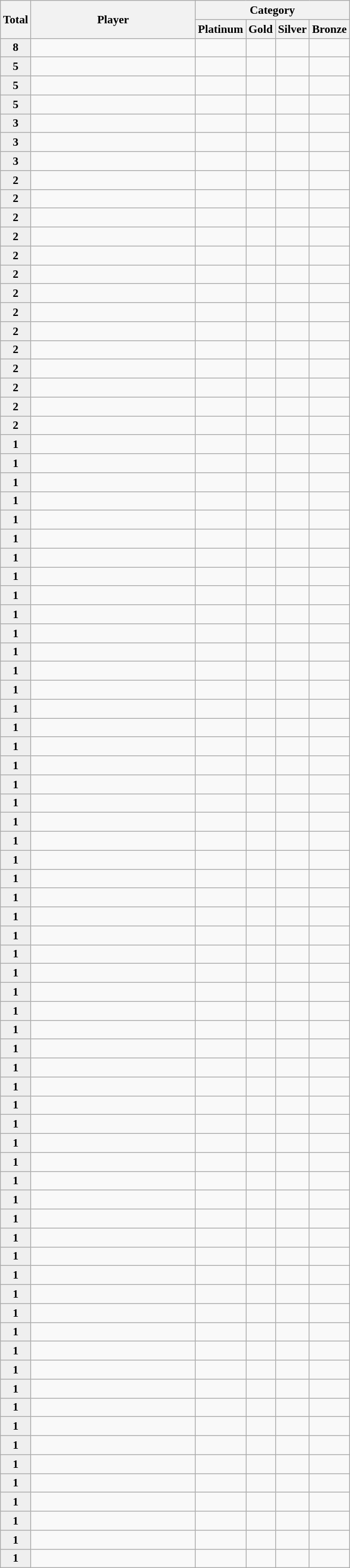<table class="sortable wikitable" style="font-size:90%">
<tr>
<th width="30" rowspan="2">Total</th>
<th width="200" rowspan="2">Player</th>
<th colspan="9">Category</th>
</tr>
<tr>
<th>Platinum</th>
<th>Gold</th>
<th>Silver</th>
<th>Bronze</th>
</tr>
<tr align="center">
<td style="background:#efefef;"><strong>8</strong></td>
<td align="left"></td>
<td> <small> </small></td>
<td> <small> </small></td>
<td> <small>    </small></td>
<td> <small>  </small></td>
</tr>
<tr align="center">
<td style="background:#efefef;"><strong>5</strong></td>
<td align="left"></td>
<td> <small> </small></td>
<td> <small> </small></td>
<td> <small>  </small></td>
<td> <small> </small></td>
</tr>
<tr align="center">
<td style="background:#efefef;"><strong>5</strong></td>
<td align="left"></td>
<td> <small> </small></td>
<td> <small> </small></td>
<td> <small>  </small></td>
<td> <small> </small></td>
</tr>
<tr align="center">
<td style="background:#efefef;"><strong>5</strong></td>
<td align="left"></td>
<td> <small> </small></td>
<td> <small> </small></td>
<td> <small></small></td>
<td> <small>   </small></td>
</tr>
<tr align="center">
<td style="background:#efefef;"><strong>3</strong></td>
<td align="left"></td>
<td> <small> </small></td>
<td> <small></small></td>
<td> <small> </small></td>
<td> <small> </small></td>
</tr>
<tr align="center">
<td style="background:#efefef;"><strong>3</strong></td>
<td align="left"></td>
<td> <small> </small></td>
<td> <small> </small></td>
<td> <small>  </small></td>
<td> <small> </small></td>
</tr>
<tr align="center">
<td style="background:#efefef;"><strong>3</strong></td>
<td align="left"></td>
<td> <small> </small></td>
<td> <small> </small></td>
<td> <small> </small></td>
<td> <small>  </small></td>
</tr>
<tr align="center">
<td style="background:#efefef;"><strong>2</strong></td>
<td align="left"></td>
<td> <small></small></td>
<td> <small> </small></td>
<td> <small></small></td>
<td> <small> </small></td>
</tr>
<tr align="center">
<td style="background:#efefef;"><strong>2</strong></td>
<td align="left"></td>
<td> <small> </small></td>
<td> <small></small></td>
<td> <small></small></td>
<td> <small> </small></td>
</tr>
<tr align="center">
<td style="background:#efefef;"><strong>2</strong></td>
<td align="left"></td>
<td> <small> </small></td>
<td> <small> </small></td>
<td> <small> </small></td>
<td> <small> </small></td>
</tr>
<tr align="center">
<td style="background:#efefef;"><strong>2</strong></td>
<td align="left"></td>
<td> <small> </small></td>
<td> <small> </small></td>
<td> <small> </small></td>
<td> <small> </small></td>
</tr>
<tr align="center">
<td style="background:#efefef;"><strong>2</strong></td>
<td align="left"></td>
<td> <small> </small></td>
<td> <small> </small></td>
<td> <small> </small></td>
<td> <small> </small></td>
</tr>
<tr align="center">
<td style="background:#efefef;"><strong>2</strong></td>
<td align="left"></td>
<td> <small> </small></td>
<td> <small> </small></td>
<td> <small></small></td>
<td> <small></small></td>
</tr>
<tr align="center">
<td style="background:#efefef;"><strong>2</strong></td>
<td align="left"></td>
<td> <small> </small></td>
<td> <small> </small></td>
<td> <small></small></td>
<td> <small></small></td>
</tr>
<tr align="center">
<td style="background:#efefef;"><strong>2</strong></td>
<td align="left"></td>
<td> <small> </small></td>
<td> <small> </small></td>
<td> <small></small></td>
<td> <small></small></td>
</tr>
<tr align="center">
<td style="background:#efefef;"><strong>2</strong></td>
<td align="left"></td>
<td> <small> </small></td>
<td> <small> </small></td>
<td> <small></small></td>
<td> <small></small></td>
</tr>
<tr align="center">
<td style="background:#efefef;"><strong>2</strong></td>
<td align="left"></td>
<td> <small> </small></td>
<td> <small> </small></td>
<td> <small> </small></td>
<td> <small> </small></td>
</tr>
<tr align="center">
<td style="background:#efefef;"><strong>2</strong></td>
<td align="left"></td>
<td> <small> </small></td>
<td> <small> </small></td>
<td> <small> </small></td>
<td> <small> </small></td>
</tr>
<tr align="center">
<td style="background:#efefef;"><strong>2</strong></td>
<td align="left"></td>
<td> <small> </small></td>
<td> <small> </small></td>
<td> <small> </small></td>
<td> <small> </small></td>
</tr>
<tr align="center">
<td style="background:#efefef;"><strong>2</strong></td>
<td align="left"></td>
<td> <small> </small></td>
<td> <small> </small></td>
<td> <small> </small></td>
<td> <small> </small></td>
</tr>
<tr align="center">
<td style="background:#efefef;"><strong>2</strong></td>
<td align="left"></td>
<td> <small> </small></td>
<td> <small> </small></td>
<td> <small> </small></td>
<td> <small> </small></td>
</tr>
<tr align="center">
<td style="background:#efefef;"><strong>1</strong></td>
<td align="left"></td>
<td> <small></small></td>
<td> <small> </small></td>
<td> <small> </small></td>
<td> <small> </small></td>
</tr>
<tr align="center">
<td style="background:#efefef;"><strong>1</strong></td>
<td align="left"></td>
<td> <small></small></td>
<td> <small> </small></td>
<td> <small> </small></td>
<td> <small> </small></td>
</tr>
<tr align="center">
<td style="background:#efefef;"><strong>1</strong></td>
<td align="left"></td>
<td> <small> </small></td>
<td> <small></small></td>
<td> <small> </small></td>
<td> <small> </small></td>
</tr>
<tr align="center">
<td style="background:#efefef;"><strong>1</strong></td>
<td align="left"></td>
<td> <small> </small></td>
<td> <small></small></td>
<td> <small> </small></td>
<td> <small> </small></td>
</tr>
<tr align="center">
<td style="background:#efefef;"><strong>1</strong></td>
<td align="left"></td>
<td> <small> </small></td>
<td> <small></small></td>
<td> <small> </small></td>
<td> <small> </small></td>
</tr>
<tr align="center">
<td style="background:#efefef;"><strong>1</strong></td>
<td align="left"></td>
<td> <small> </small></td>
<td> <small></small></td>
<td> <small> </small></td>
<td> <small> </small></td>
</tr>
<tr align="center">
<td style="background:#efefef;"><strong>1</strong></td>
<td align="left"></td>
<td> <small> </small></td>
<td> <small> </small></td>
<td> <small></small></td>
<td> <small> </small></td>
</tr>
<tr align="center">
<td style="background:#efefef;"><strong>1</strong></td>
<td align="left"></td>
<td> <small> </small></td>
<td> <small> </small></td>
<td> <small></small></td>
<td> <small> </small></td>
</tr>
<tr align="center">
<td style="background:#efefef;"><strong>1</strong></td>
<td align="left"></td>
<td> <small> </small></td>
<td> <small> </small></td>
<td> <small></small></td>
<td> <small> </small></td>
</tr>
<tr align="center">
<td style="background:#efefef;"><strong>1</strong></td>
<td align="left"></td>
<td> <small> </small></td>
<td> <small> </small></td>
<td> <small></small></td>
<td> <small> </small></td>
</tr>
<tr align="center">
<td style="background:#efefef;"><strong>1</strong></td>
<td align="left"></td>
<td> <small> </small></td>
<td> <small> </small></td>
<td> <small></small></td>
<td> <small> </small></td>
</tr>
<tr align="center">
<td style="background:#efefef;"><strong>1</strong></td>
<td align="left"></td>
<td> <small> </small></td>
<td> <small> </small></td>
<td> <small></small></td>
<td> <small> </small></td>
</tr>
<tr align="center">
<td style="background:#efefef;"><strong>1</strong></td>
<td align="left"></td>
<td> <small> </small></td>
<td> <small> </small></td>
<td> <small></small></td>
<td> <small> </small></td>
</tr>
<tr align="center">
<td style="background:#efefef;"><strong>1</strong></td>
<td align="left"></td>
<td> <small> </small></td>
<td> <small> </small></td>
<td> <small></small></td>
<td> <small> </small></td>
</tr>
<tr align="center">
<td style="background:#efefef;"><strong>1</strong></td>
<td align="left"></td>
<td> <small> </small></td>
<td> <small> </small></td>
<td> <small></small></td>
<td> <small> </small></td>
</tr>
<tr align="center">
<td style="background:#efefef;"><strong>1</strong></td>
<td align="left"></td>
<td> <small> </small></td>
<td> <small> </small></td>
<td> <small></small></td>
<td> <small> </small></td>
</tr>
<tr align="center">
<td style="background:#efefef;"><strong>1</strong></td>
<td align="left"></td>
<td> <small> </small></td>
<td> <small> </small></td>
<td> <small></small></td>
<td> <small> </small></td>
</tr>
<tr align="center">
<td style="background:#efefef;"><strong>1</strong></td>
<td align="left"></td>
<td> <small> </small></td>
<td> <small> </small></td>
<td> <small></small></td>
<td> <small> </small></td>
</tr>
<tr align="center">
<td style="background:#efefef;"><strong>1</strong></td>
<td align="left"></td>
<td> <small> </small></td>
<td> <small> </small></td>
<td> <small></small></td>
<td> <small> </small></td>
</tr>
<tr align="center">
<td style="background:#efefef;"><strong>1</strong></td>
<td align="left"></td>
<td> <small> </small></td>
<td> <small> </small></td>
<td> <small></small></td>
<td> <small> </small></td>
</tr>
<tr align="center">
<td style="background:#efefef;"><strong>1</strong></td>
<td align="left"></td>
<td> <small> </small></td>
<td> <small> </small></td>
<td> <small></small></td>
<td> <small> </small></td>
</tr>
<tr align="center">
<td style="background:#efefef;"><strong>1</strong></td>
<td align="left"></td>
<td> <small> </small></td>
<td> <small> </small></td>
<td> <small></small></td>
<td> <small> </small></td>
</tr>
<tr align="center">
<td style="background:#efefef;"><strong>1</strong></td>
<td align="left"></td>
<td> <small> </small></td>
<td> <small> </small></td>
<td> <small></small></td>
<td> <small> </small></td>
</tr>
<tr align="center">
<td style="background:#efefef;"><strong>1</strong></td>
<td align="left"></td>
<td> <small> </small></td>
<td> <small> </small></td>
<td> <small></small></td>
<td> <small> </small></td>
</tr>
<tr align="center">
<td style="background:#efefef;"><strong>1</strong></td>
<td align="left"></td>
<td> <small> </small></td>
<td> <small> </small></td>
<td> <small></small></td>
<td> <small> </small></td>
</tr>
<tr align="center">
<td style="background:#efefef;"><strong>1</strong></td>
<td align="left"></td>
<td> <small> </small></td>
<td> <small> </small></td>
<td> <small></small></td>
<td> <small> </small></td>
</tr>
<tr align="center">
<td style="background:#efefef;"><strong>1</strong></td>
<td align="left"></td>
<td> <small> </small></td>
<td> <small> </small></td>
<td> <small></small></td>
<td> <small> </small></td>
</tr>
<tr align="center">
<td style="background:#efefef;"><strong>1</strong></td>
<td align="left"></td>
<td> <small> </small></td>
<td> <small> </small></td>
<td> <small></small></td>
<td> <small> </small></td>
</tr>
<tr align="center">
<td style="background:#efefef;"><strong>1</strong></td>
<td align="left"></td>
<td> <small> </small></td>
<td> <small> </small></td>
<td> <small></small></td>
<td> <small> </small></td>
</tr>
<tr align="center">
<td style="background:#efefef;"><strong>1</strong></td>
<td align="left"></td>
<td> <small> </small></td>
<td> <small> </small></td>
<td> <small></small></td>
<td> <small> </small></td>
</tr>
<tr align="center">
<td style="background:#efefef;"><strong>1</strong></td>
<td align="left"></td>
<td> <small> </small></td>
<td> <small> </small></td>
<td> <small></small></td>
<td> <small> </small></td>
</tr>
<tr align="center">
<td style="background:#efefef;"><strong>1</strong></td>
<td align="left"></td>
<td> <small> </small></td>
<td> <small> </small></td>
<td> <small></small></td>
<td> <small> </small></td>
</tr>
<tr align="center">
<td style="background:#efefef;"><strong>1</strong></td>
<td align="left"></td>
<td> <small> </small></td>
<td> <small> </small></td>
<td> <small></small></td>
<td> <small> </small></td>
</tr>
<tr align="center">
<td style="background:#efefef;"><strong>1</strong></td>
<td align="left"></td>
<td> <small> </small></td>
<td> <small> </small></td>
<td> <small></small></td>
<td> <small> </small></td>
</tr>
<tr align="center">
<td style="background:#efefef;"><strong>1</strong></td>
<td align="left"></td>
<td> <small> </small></td>
<td> <small> </small></td>
<td> <small> </small></td>
<td> <small></small></td>
</tr>
<tr align="center">
<td style="background:#efefef;"><strong>1</strong></td>
<td align="left"></td>
<td> <small> </small></td>
<td> <small> </small></td>
<td> <small> </small></td>
<td> <small></small></td>
</tr>
<tr align="center">
<td style="background:#efefef;"><strong>1</strong></td>
<td align="left"></td>
<td> <small> </small></td>
<td> <small> </small></td>
<td> <small> </small></td>
<td> <small></small></td>
</tr>
<tr align="center">
<td style="background:#efefef;"><strong>1</strong></td>
<td align="left"></td>
<td> <small> </small></td>
<td> <small> </small></td>
<td> <small> </small></td>
<td> <small></small></td>
</tr>
<tr align="center">
<td style="background:#efefef;"><strong>1</strong></td>
<td align="left"></td>
<td> <small> </small></td>
<td> <small> </small></td>
<td> <small> </small></td>
<td> <small></small></td>
</tr>
<tr align="center">
<td style="background:#efefef;"><strong>1</strong></td>
<td align="left"></td>
<td> <small> </small></td>
<td> <small> </small></td>
<td> <small> </small></td>
<td> <small></small></td>
</tr>
<tr align="center">
<td style="background:#efefef;"><strong>1</strong></td>
<td align="left"></td>
<td> <small> </small></td>
<td> <small> </small></td>
<td> <small> </small></td>
<td> <small></small></td>
</tr>
<tr align="center">
<td style="background:#efefef;"><strong>1</strong></td>
<td align="left"></td>
<td> <small> </small></td>
<td> <small> </small></td>
<td> <small> </small></td>
<td> <small></small></td>
</tr>
<tr align="center">
<td style="background:#efefef;"><strong>1</strong></td>
<td align="left"></td>
<td> <small> </small></td>
<td> <small> </small></td>
<td> <small> </small></td>
<td> <small></small></td>
</tr>
<tr align="center">
<td style="background:#efefef;"><strong>1</strong></td>
<td align="left"></td>
<td> <small> </small></td>
<td> <small> </small></td>
<td> <small> </small></td>
<td> <small></small></td>
</tr>
<tr align="center">
<td style="background:#efefef;"><strong>1</strong></td>
<td align="left"></td>
<td> <small> </small></td>
<td> <small> </small></td>
<td> <small> </small></td>
<td> <small></small></td>
</tr>
<tr align="center">
<td style="background:#efefef;"><strong>1</strong></td>
<td align="left"></td>
<td> <small> </small></td>
<td> <small> </small></td>
<td> <small> </small></td>
<td> <small></small></td>
</tr>
<tr align="center">
<td style="background:#efefef;"><strong>1</strong></td>
<td align="left"></td>
<td> <small> </small></td>
<td> <small> </small></td>
<td> <small> </small></td>
<td> <small></small></td>
</tr>
<tr align="center">
<td style="background:#efefef;"><strong>1</strong></td>
<td align="left"></td>
<td> <small> </small></td>
<td> <small> </small></td>
<td> <small> </small></td>
<td> <small></small></td>
</tr>
<tr align="center">
<td style="background:#efefef;"><strong>1</strong></td>
<td align="left"></td>
<td> <small> </small></td>
<td> <small> </small></td>
<td> <small> </small></td>
<td> <small></small></td>
</tr>
<tr align="center">
<td style="background:#efefef;"><strong>1</strong></td>
<td align="left"></td>
<td> <small> </small></td>
<td> <small> </small></td>
<td> <small> </small></td>
<td> <small></small></td>
</tr>
<tr align="center">
<td style="background:#efefef;"><strong>1</strong></td>
<td align="left"></td>
<td> <small> </small></td>
<td> <small> </small></td>
<td> <small> </small></td>
<td> <small></small></td>
</tr>
<tr align="center">
<td style="background:#efefef;"><strong>1</strong></td>
<td align="left"></td>
<td> <small> </small></td>
<td> <small> </small></td>
<td> <small> </small></td>
<td> <small></small></td>
</tr>
<tr align="center">
<td style="background:#efefef;"><strong>1</strong></td>
<td align="left"></td>
<td> <small> </small></td>
<td> <small> </small></td>
<td> <small> </small></td>
<td> <small></small></td>
</tr>
<tr align="center">
<td style="background:#efefef;"><strong>1</strong></td>
<td align="left"></td>
<td> <small> </small></td>
<td> <small> </small></td>
<td> <small> </small></td>
<td> <small></small></td>
</tr>
<tr align="center">
<td style="background:#efefef;"><strong>1</strong></td>
<td align="left"></td>
<td> <small> </small></td>
<td> <small> </small></td>
<td> <small> </small></td>
<td> <small></small></td>
</tr>
<tr align="center">
<td style="background:#efefef;"><strong>1</strong></td>
<td align="left"></td>
<td> <small> </small></td>
<td> <small> </small></td>
<td> <small> </small></td>
<td> <small></small></td>
</tr>
<tr align="center">
<td style="background:#efefef;"><strong>1</strong></td>
<td align="left"></td>
<td> <small> </small></td>
<td> <small> </small></td>
<td> <small> </small></td>
<td> <small></small></td>
</tr>
<tr align="center">
<td style="background:#efefef;"><strong>1</strong></td>
<td align="left"></td>
<td> <small> </small></td>
<td> <small> </small></td>
<td> <small> </small></td>
<td> <small></small></td>
</tr>
<tr align="center">
<td style="background:#efefef;"><strong>1</strong></td>
<td align="left"></td>
<td> <small> </small></td>
<td> <small> </small></td>
<td> <small> </small></td>
<td> <small></small></td>
</tr>
<tr align="center">
<td style="background:#efefef;"><strong>1</strong></td>
<td align="left"></td>
<td> <small> </small></td>
<td> <small> </small></td>
<td> <small> </small></td>
<td> <small></small></td>
</tr>
</table>
